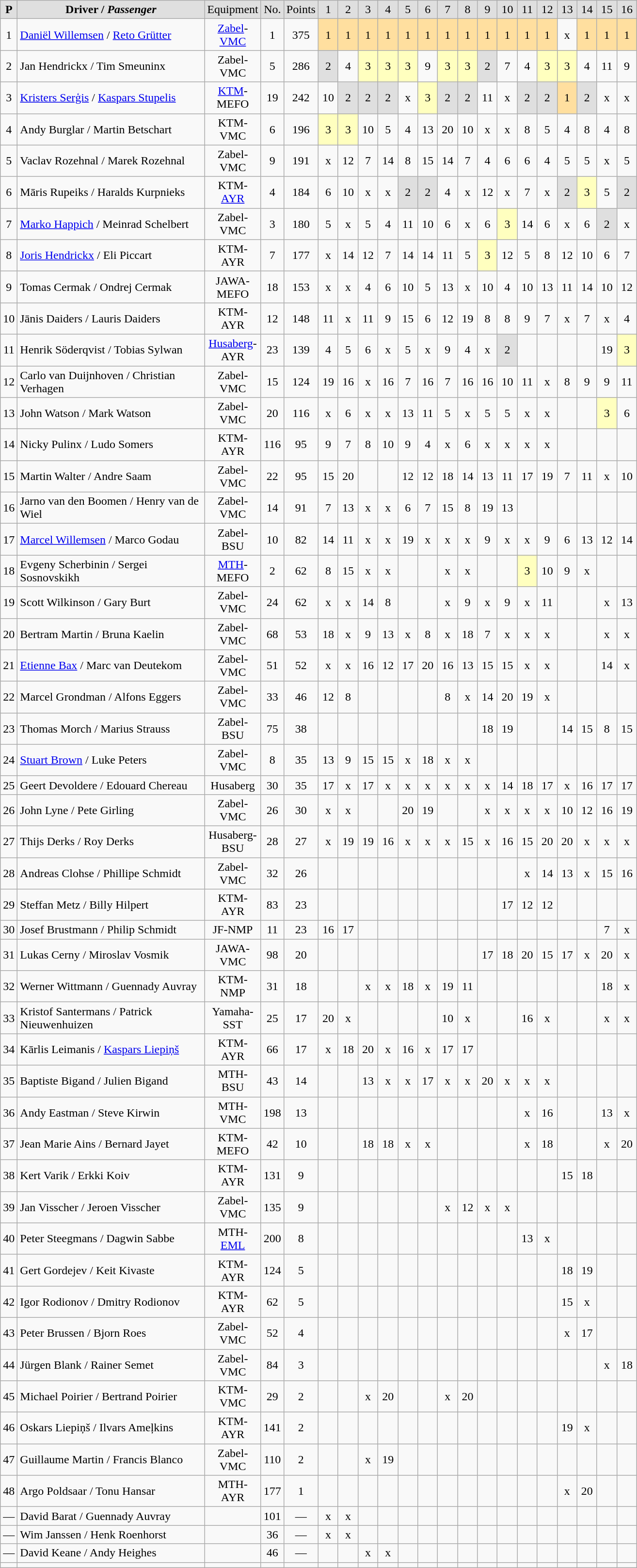<table class="wikitable">
<tr align="center" style="background:#dfdfdf;">
<td><strong>P</strong></td>
<td width="250"><strong>Driver / <em>Passenger<strong><em></td>
<td width="40"></strong>Equipment<strong></td>
<td width="20"></strong>No.<strong></td>
<td width="40"></strong>Points<strong></td>
<td width="20"></strong>1<strong></td>
<td width="20"></strong>2<strong></td>
<td width="20"></strong>3<strong></td>
<td width="20"></strong>4<strong></td>
<td width="20"></strong>5<strong></td>
<td width="20"></strong>6<strong></td>
<td width="20"></strong>7<strong></td>
<td width="20"></strong>8<strong></td>
<td width="20"></strong>9<strong></td>
<td width="20"></strong>10<strong></td>
<td width="20"></strong>11<strong></td>
<td width="20"></strong>12<strong></td>
<td width="20"></strong>13<strong></td>
<td width="20"></strong>14<strong></td>
<td width="20"></strong>15<strong></td>
<td width="20"></strong>16<strong></td>
</tr>
<tr align="center">
<td>1</td>
<td align="left"> <a href='#'>Daniël Willemsen</a> /  </em><a href='#'>Reto Grütter</a><em></td>
<td><a href='#'>Zabel</a>-<a href='#'>VMC</a></td>
<td>1</td>
<td>375</td>
<td style="background:#ffdf9f;"></strong>1<strong></td>
<td style="background:#ffdf9f;"></strong>1<strong></td>
<td style="background:#ffdf9f;"></strong>1<strong></td>
<td style="background:#ffdf9f;"></strong>1<strong></td>
<td style="background:#ffdf9f;"></strong>1<strong></td>
<td style="background:#ffdf9f;"></strong>1<strong></td>
<td style="background:#ffdf9f;"></strong>1<strong></td>
<td style="background:#ffdf9f;"></strong>1<strong></td>
<td style="background:#ffdf9f;"></strong>1<strong></td>
<td style="background:#ffdf9f;"></strong>1<strong></td>
<td style="background:#ffdf9f;"></strong>1<strong></td>
<td style="background:#ffdf9f;"></strong>1<strong></td>
<td>x</td>
<td style="background:#ffdf9f;"></strong>1<strong></td>
<td style="background:#ffdf9f;"></strong>1<strong></td>
<td style="background:#ffdf9f;"></strong>1<strong></td>
</tr>
<tr align="center">
<td>2</td>
<td align="left"> Jan Hendrickx / </em>Tim Smeuninx<em></td>
<td>Zabel-VMC</td>
<td>5</td>
<td>286</td>
<td style="background:#dfdfdf;">2</td>
<td>4</td>
<td style="background:#ffffbf;">3</td>
<td style="background:#ffffbf;">3</td>
<td style="background:#ffffbf;">3</td>
<td>9</td>
<td style="background:#ffffbf;">3</td>
<td style="background:#ffffbf;">3</td>
<td style="background:#dfdfdf;">2</td>
<td>7</td>
<td>4</td>
<td style="background:#ffffbf;">3</td>
<td style="background:#ffffbf;">3</td>
<td>4</td>
<td>11</td>
<td>9</td>
</tr>
<tr align="center">
<td>3</td>
<td align="left"> <a href='#'>Kristers Serģis</a> / </em><a href='#'>Kaspars Stupelis</a><em></td>
<td><a href='#'>KTM</a>-MEFO</td>
<td>19</td>
<td>242</td>
<td>10</td>
<td style="background:#dfdfdf;">2</td>
<td style="background:#dfdfdf;">2</td>
<td style="background:#dfdfdf;">2</td>
<td>x</td>
<td style="background:#ffffbf;">3</td>
<td style="background:#dfdfdf;">2</td>
<td style="background:#dfdfdf;">2</td>
<td>11</td>
<td>x</td>
<td style="background:#dfdfdf;">2</td>
<td style="background:#dfdfdf;">2</td>
<td style="background:#ffdf9f;"></strong>1<strong></td>
<td style="background:#dfdfdf;">2</td>
<td>x</td>
<td>x</td>
</tr>
<tr align="center">
<td>4</td>
<td align="left"> Andy Burglar / </em>Martin Betschart<em></td>
<td>KTM-VMC</td>
<td>6</td>
<td>196</td>
<td style="background:#ffffbf;">3</td>
<td style="background:#ffffbf;">3</td>
<td>10</td>
<td>5</td>
<td>4</td>
<td>13</td>
<td>20</td>
<td>10</td>
<td>x</td>
<td>x</td>
<td>8</td>
<td>5</td>
<td>4</td>
<td>8</td>
<td>4</td>
<td>8</td>
</tr>
<tr align="center">
<td>5</td>
<td align="left"> Vaclav Rozehnal / </em>Marek Rozehnal<em></td>
<td>Zabel-VMC</td>
<td>9</td>
<td>191</td>
<td>x</td>
<td>12</td>
<td>7</td>
<td>14</td>
<td>8</td>
<td>15</td>
<td>14</td>
<td>7</td>
<td>4</td>
<td>6</td>
<td>6</td>
<td>4</td>
<td>5</td>
<td>5</td>
<td>x</td>
<td>5</td>
</tr>
<tr align="center">
<td>6</td>
<td align="left"> Māris Rupeiks / </em>Haralds Kurpnieks<em></td>
<td>KTM-<a href='#'>AYR</a></td>
<td>4</td>
<td>184</td>
<td>6</td>
<td>10</td>
<td>x</td>
<td>x</td>
<td style="background:#dfdfdf;">2</td>
<td style="background:#dfdfdf;">2</td>
<td>4</td>
<td>x</td>
<td>12</td>
<td>x</td>
<td>7</td>
<td>x</td>
<td style="background:#dfdfdf;">2</td>
<td style="background:#ffffbf;">3</td>
<td>5</td>
<td style="background:#dfdfdf;">2</td>
</tr>
<tr align="center">
<td>7</td>
<td align="left"> <a href='#'>Marko Happich</a> /  </em>Meinrad Schelbert<em></td>
<td>Zabel-VMC</td>
<td>3</td>
<td>180</td>
<td>5</td>
<td>x</td>
<td>5</td>
<td>4</td>
<td>11</td>
<td>10</td>
<td>6</td>
<td>x</td>
<td>6</td>
<td style="background:#ffffbf;">3</td>
<td>14</td>
<td>6</td>
<td>x</td>
<td>6</td>
<td style="background:#dfdfdf;">2</td>
<td>x</td>
</tr>
<tr align="center">
<td>8</td>
<td align="left"> <a href='#'>Joris Hendrickx</a> / </em>Eli Piccart<em></td>
<td>KTM-AYR</td>
<td>7</td>
<td>177</td>
<td>x</td>
<td>14</td>
<td>12</td>
<td>7</td>
<td>14</td>
<td>14</td>
<td>11</td>
<td>5</td>
<td style="background:#ffffbf;">3</td>
<td>12</td>
<td>5</td>
<td>8</td>
<td>12</td>
<td>10</td>
<td>6</td>
<td>7</td>
</tr>
<tr align="center">
<td>9</td>
<td align="left"> Tomas Cermak / </em>Ondrej Cermak<em></td>
<td>JAWA-MEFO</td>
<td>18</td>
<td>153</td>
<td>x</td>
<td>x</td>
<td>4</td>
<td>6</td>
<td>10</td>
<td>5</td>
<td>13</td>
<td>x</td>
<td>10</td>
<td>4</td>
<td>10</td>
<td>13</td>
<td>11</td>
<td>14</td>
<td>10</td>
<td>12</td>
</tr>
<tr align="center">
<td>10</td>
<td align="left"> Jānis Daiders / </em>Lauris Daiders<em></td>
<td>KTM-AYR</td>
<td>12</td>
<td>148</td>
<td>11</td>
<td>x</td>
<td>11</td>
<td>9</td>
<td>15</td>
<td>6</td>
<td>12</td>
<td>19</td>
<td>8</td>
<td>8</td>
<td>9</td>
<td>7</td>
<td>x</td>
<td>7</td>
<td>x</td>
<td>4</td>
</tr>
<tr align="center">
<td>11</td>
<td align="left"> Henrik Söderqvist / </em>Tobias Sylwan<em></td>
<td><a href='#'>Husaberg</a>-AYR</td>
<td>23</td>
<td>139</td>
<td>4</td>
<td>5</td>
<td>6</td>
<td>x</td>
<td>5</td>
<td>x</td>
<td>9</td>
<td>4</td>
<td>x</td>
<td style="background:#dfdfdf;">2</td>
<td></td>
<td></td>
<td></td>
<td></td>
<td>19</td>
<td style="background:#ffffbf;">3</td>
</tr>
<tr align="center">
<td>12</td>
<td align="left"> Carlo van Duijnhoven / </em>Christian Verhagen<em></td>
<td>Zabel-VMC</td>
<td>15</td>
<td>124</td>
<td>19</td>
<td>16</td>
<td>x</td>
<td>16</td>
<td>7</td>
<td>16</td>
<td>7</td>
<td>16</td>
<td>16</td>
<td>10</td>
<td>11</td>
<td>x</td>
<td>8</td>
<td>9</td>
<td>9</td>
<td>11</td>
</tr>
<tr align="center">
<td>13</td>
<td align="left"> John Watson / </em>Mark Watson<em></td>
<td>Zabel-VMC</td>
<td>20</td>
<td>116</td>
<td>x</td>
<td>6</td>
<td>x</td>
<td>x</td>
<td>13</td>
<td>11</td>
<td>5</td>
<td>x</td>
<td>5</td>
<td>5</td>
<td>x</td>
<td>x</td>
<td></td>
<td></td>
<td style="background:#ffffbf;">3</td>
<td>6</td>
</tr>
<tr align="center">
<td>14</td>
<td align="left"> Nicky Pulinx / </em>Ludo Somers<em></td>
<td>KTM-AYR</td>
<td>116</td>
<td>95</td>
<td>9</td>
<td>7</td>
<td>8</td>
<td>10</td>
<td>9</td>
<td>4</td>
<td>x</td>
<td>6</td>
<td>x</td>
<td>x</td>
<td>x</td>
<td>x</td>
<td></td>
<td></td>
<td></td>
<td></td>
</tr>
<tr align="center">
<td>15</td>
<td align="left"> Martin Walter / </em>Andre Saam<em></td>
<td>Zabel-VMC</td>
<td>22</td>
<td>95</td>
<td>15</td>
<td>20</td>
<td></td>
<td></td>
<td>12</td>
<td>12</td>
<td>18</td>
<td>14</td>
<td>13</td>
<td>11</td>
<td>17</td>
<td>19</td>
<td>7</td>
<td>11</td>
<td>x</td>
<td>10</td>
</tr>
<tr align="center">
<td>16</td>
<td align="left"> Jarno van den Boomen / </em>Henry van de Wiel<em></td>
<td>Zabel-VMC</td>
<td>14</td>
<td>91</td>
<td>7</td>
<td>13</td>
<td>x</td>
<td>x</td>
<td>6</td>
<td>7</td>
<td>15</td>
<td>8</td>
<td>19</td>
<td>13</td>
<td></td>
<td></td>
<td></td>
<td></td>
<td></td>
<td></td>
</tr>
<tr align="center">
<td>17</td>
<td align="left"> <a href='#'>Marcel Willemsen</a> /  </em>Marco Godau<em></td>
<td>Zabel-BSU</td>
<td>10</td>
<td>82</td>
<td>14</td>
<td>11</td>
<td>x</td>
<td>x</td>
<td>19</td>
<td>x</td>
<td>x</td>
<td>x</td>
<td>9</td>
<td>x</td>
<td>x</td>
<td>9</td>
<td>6</td>
<td>13</td>
<td>12</td>
<td>14</td>
</tr>
<tr align="center">
<td>18</td>
<td align="left"> Evgeny Scherbinin / </em>Sergei Sosnovskikh<em></td>
<td><a href='#'>MTH</a>-MEFO</td>
<td>2</td>
<td>62</td>
<td>8</td>
<td>15</td>
<td>x</td>
<td>x</td>
<td></td>
<td></td>
<td>x</td>
<td>x</td>
<td></td>
<td></td>
<td style="background:#ffffbf;">3</td>
<td>10</td>
<td>9</td>
<td>x</td>
<td></td>
<td></td>
</tr>
<tr align="center">
<td>19</td>
<td align="left"> Scott Wilkinson / </em>Gary Burt<em></td>
<td>Zabel-VMC</td>
<td>24</td>
<td>62</td>
<td>x</td>
<td>x</td>
<td>14</td>
<td>8</td>
<td></td>
<td></td>
<td>x</td>
<td>9</td>
<td>x</td>
<td>9</td>
<td>x</td>
<td>11</td>
<td></td>
<td></td>
<td>x</td>
<td>13</td>
</tr>
<tr align="center">
<td>20</td>
<td align="left"> Bertram Martin /  </em>Bruna Kaelin<em></td>
<td>Zabel-VMC</td>
<td>68</td>
<td>53</td>
<td>18</td>
<td>x</td>
<td>9</td>
<td>13</td>
<td>x</td>
<td>8</td>
<td>x</td>
<td>18</td>
<td>7</td>
<td>x</td>
<td>x</td>
<td>x</td>
<td></td>
<td></td>
<td>x</td>
<td>x</td>
</tr>
<tr align="center">
<td>21</td>
<td align="left"> <a href='#'>Etienne Bax</a> / </em>Marc van Deutekom<em></td>
<td>Zabel-VMC</td>
<td>51</td>
<td>52</td>
<td>x</td>
<td>x</td>
<td>16</td>
<td>12</td>
<td>17</td>
<td>20</td>
<td>16</td>
<td>13</td>
<td>15</td>
<td>15</td>
<td>x</td>
<td>x</td>
<td></td>
<td></td>
<td>14</td>
<td>x</td>
</tr>
<tr align="center">
<td>22</td>
<td align="left"> Marcel Grondman /  </em>Alfons Eggers<em></td>
<td>Zabel-VMC</td>
<td>33</td>
<td>46</td>
<td>12</td>
<td>8</td>
<td></td>
<td></td>
<td></td>
<td></td>
<td>8</td>
<td>x</td>
<td>14</td>
<td>20</td>
<td>19</td>
<td>x</td>
<td></td>
<td></td>
<td></td>
<td></td>
</tr>
<tr align="center">
<td>23</td>
<td align="left"> Thomas Morch / </em>Marius Strauss<em></td>
<td>Zabel-BSU</td>
<td>75</td>
<td>38</td>
<td></td>
<td></td>
<td></td>
<td></td>
<td></td>
<td></td>
<td></td>
<td></td>
<td>18</td>
<td>19</td>
<td></td>
<td></td>
<td>14</td>
<td>15</td>
<td>8</td>
<td>15</td>
</tr>
<tr align="center">
<td>24</td>
<td align="left"> <a href='#'>Stuart Brown</a> / </em>Luke Peters<em></td>
<td>Zabel-VMC</td>
<td>8</td>
<td>35</td>
<td>13</td>
<td>9</td>
<td>15</td>
<td>15</td>
<td>x</td>
<td>18</td>
<td>x</td>
<td>x</td>
<td></td>
<td></td>
<td></td>
<td></td>
<td></td>
<td></td>
<td></td>
<td></td>
</tr>
<tr align="center">
<td>25</td>
<td align="left"> Geert Devoldere /  </em>Edouard Chereau<em></td>
<td>Husaberg</td>
<td>30</td>
<td>35</td>
<td>17</td>
<td>x</td>
<td>17</td>
<td>x</td>
<td>x</td>
<td>x</td>
<td>x</td>
<td>x</td>
<td>x</td>
<td>14</td>
<td>18</td>
<td>17</td>
<td>x</td>
<td>16</td>
<td>17</td>
<td>17</td>
</tr>
<tr align="center">
<td>26</td>
<td align="left"> John Lyne / </em>Pete Girling<em></td>
<td>Zabel-VMC</td>
<td>26</td>
<td>30</td>
<td>x</td>
<td>x</td>
<td></td>
<td></td>
<td>20</td>
<td>19</td>
<td></td>
<td></td>
<td>x</td>
<td>x</td>
<td>x</td>
<td>x</td>
<td>10</td>
<td>12</td>
<td>16</td>
<td>19</td>
</tr>
<tr align="center">
<td>27</td>
<td align="left"> Thijs Derks / </em>Roy Derks<em></td>
<td>Husaberg-BSU</td>
<td>28</td>
<td>27</td>
<td>x</td>
<td>19</td>
<td>19</td>
<td>16</td>
<td>x</td>
<td>x</td>
<td>x</td>
<td>15</td>
<td>x</td>
<td>16</td>
<td>15</td>
<td>20</td>
<td>20</td>
<td>x</td>
<td>x</td>
<td>x</td>
</tr>
<tr align="center">
<td>28</td>
<td align="left"> Andreas Clohse /  </em>Phillipe Schmidt<em></td>
<td>Zabel-VMC</td>
<td>32</td>
<td>26</td>
<td></td>
<td></td>
<td></td>
<td></td>
<td></td>
<td></td>
<td></td>
<td></td>
<td></td>
<td></td>
<td>x</td>
<td>14</td>
<td>13</td>
<td>x</td>
<td>15</td>
<td>16</td>
</tr>
<tr align="center">
<td>29</td>
<td align="left"> Steffan Metz / </em>Billy Hilpert<em></td>
<td>KTM-AYR</td>
<td>83</td>
<td>23</td>
<td></td>
<td></td>
<td></td>
<td></td>
<td></td>
<td></td>
<td></td>
<td></td>
<td></td>
<td>17</td>
<td>12</td>
<td>12</td>
<td></td>
<td></td>
<td></td>
<td></td>
</tr>
<tr align="center">
<td>30</td>
<td align="left"> Josef Brustmann / </em>Philip Schmidt<em></td>
<td>JF-NMP</td>
<td>11</td>
<td>23</td>
<td>16</td>
<td>17</td>
<td></td>
<td></td>
<td></td>
<td></td>
<td></td>
<td></td>
<td></td>
<td></td>
<td></td>
<td></td>
<td></td>
<td></td>
<td>7</td>
<td>x</td>
</tr>
<tr align="center">
<td>31</td>
<td align="left"> Lukas Cerny / </em>Miroslav Vosmik<em></td>
<td>JAWA-VMC</td>
<td>98</td>
<td>20</td>
<td></td>
<td></td>
<td></td>
<td></td>
<td></td>
<td></td>
<td></td>
<td></td>
<td>17</td>
<td>18</td>
<td>20</td>
<td>15</td>
<td>17</td>
<td>x</td>
<td>20</td>
<td>x</td>
</tr>
<tr align="center">
<td>32</td>
<td align="left"> Werner Wittmann /  </em>Guennady Auvray<em></td>
<td>KTM-NMP</td>
<td>31</td>
<td>18</td>
<td></td>
<td></td>
<td>x</td>
<td>x</td>
<td>18</td>
<td>x</td>
<td>19</td>
<td>11</td>
<td></td>
<td></td>
<td></td>
<td></td>
<td></td>
<td></td>
<td>18</td>
<td>x</td>
</tr>
<tr align="center">
<td>33</td>
<td align="left"> Kristof Santermans /  </em>Patrick Nieuwenhuizen<em></td>
<td>Yamaha-SST</td>
<td>25</td>
<td>17</td>
<td>20</td>
<td>x</td>
<td></td>
<td></td>
<td></td>
<td></td>
<td>10</td>
<td>x</td>
<td></td>
<td></td>
<td>16</td>
<td>x</td>
<td></td>
<td></td>
<td>x</td>
<td>x</td>
</tr>
<tr align="center">
<td>34</td>
<td align="left"> Kārlis Leimanis / </em><a href='#'>Kaspars Liepiņš</a><em></td>
<td>KTM-AYR</td>
<td>66</td>
<td>17</td>
<td>x</td>
<td>18</td>
<td>20</td>
<td>x</td>
<td>16</td>
<td>x</td>
<td>17</td>
<td>17</td>
<td></td>
<td></td>
<td></td>
<td></td>
<td></td>
<td></td>
<td></td>
<td></td>
</tr>
<tr align="center">
<td>35</td>
<td align="left"> Baptiste Bigand / </em>Julien Bigand<em></td>
<td>MTH-BSU</td>
<td>43</td>
<td>14</td>
<td></td>
<td></td>
<td>13</td>
<td>x</td>
<td>x</td>
<td>17</td>
<td>x</td>
<td>x</td>
<td>20</td>
<td>x</td>
<td>x</td>
<td>x</td>
<td></td>
<td></td>
<td></td>
<td></td>
</tr>
<tr align="center">
<td>36</td>
<td align="left"> Andy Eastman / </em>Steve Kirwin<em></td>
<td>MTH-VMC</td>
<td>198</td>
<td>13</td>
<td></td>
<td></td>
<td></td>
<td></td>
<td></td>
<td></td>
<td></td>
<td></td>
<td></td>
<td></td>
<td>x</td>
<td>16</td>
<td></td>
<td></td>
<td>13</td>
<td>x</td>
</tr>
<tr align="center">
<td>37</td>
<td align="left"> Jean Marie Ains / </em>Bernard Jayet<em></td>
<td>KTM-MEFO</td>
<td>42</td>
<td>10</td>
<td></td>
<td></td>
<td>18</td>
<td>18</td>
<td>x</td>
<td>x</td>
<td></td>
<td></td>
<td></td>
<td></td>
<td>x</td>
<td>18</td>
<td></td>
<td></td>
<td>x</td>
<td>20</td>
</tr>
<tr align="center">
<td>38</td>
<td align="left"> Kert Varik / </em>Erkki Koiv<em></td>
<td>KTM-AYR</td>
<td>131</td>
<td>9</td>
<td></td>
<td></td>
<td></td>
<td></td>
<td></td>
<td></td>
<td></td>
<td></td>
<td></td>
<td></td>
<td></td>
<td></td>
<td>15</td>
<td>18</td>
<td></td>
<td></td>
</tr>
<tr align="center">
<td>39</td>
<td align="left"> Jan Visscher / </em>Jeroen Visscher<em></td>
<td>Zabel-VMC</td>
<td>135</td>
<td>9</td>
<td></td>
<td></td>
<td></td>
<td></td>
<td></td>
<td></td>
<td>x</td>
<td>12</td>
<td>x</td>
<td>x</td>
<td></td>
<td></td>
<td></td>
<td></td>
<td></td>
<td></td>
</tr>
<tr align="center">
<td>40</td>
<td align="left"> Peter Steegmans / </em>Dagwin Sabbe<em></td>
<td>MTH-<a href='#'>EML</a></td>
<td>200</td>
<td>8</td>
<td></td>
<td></td>
<td></td>
<td></td>
<td></td>
<td></td>
<td></td>
<td></td>
<td></td>
<td></td>
<td>13</td>
<td>x</td>
<td></td>
<td></td>
<td></td>
<td></td>
</tr>
<tr align="center">
<td>41</td>
<td align="left"> Gert Gordejev / </em>Keit Kivaste<em></td>
<td>KTM-AYR</td>
<td>124</td>
<td>5</td>
<td></td>
<td></td>
<td></td>
<td></td>
<td></td>
<td></td>
<td></td>
<td></td>
<td></td>
<td></td>
<td></td>
<td></td>
<td>18</td>
<td>19</td>
<td></td>
<td></td>
</tr>
<tr align="center">
<td>42</td>
<td align="left"> Igor Rodionov / </em>Dmitry Rodionov<em></td>
<td>KTM-AYR</td>
<td>62</td>
<td>5</td>
<td></td>
<td></td>
<td></td>
<td></td>
<td></td>
<td></td>
<td></td>
<td></td>
<td></td>
<td></td>
<td></td>
<td></td>
<td>15</td>
<td>x</td>
<td></td>
<td></td>
</tr>
<tr align="center">
<td>43</td>
<td align="left"> Peter Brussen / </em>Bjorn Roes<em></td>
<td>Zabel-VMC</td>
<td>52</td>
<td>4</td>
<td></td>
<td></td>
<td></td>
<td></td>
<td></td>
<td></td>
<td></td>
<td></td>
<td></td>
<td></td>
<td></td>
<td></td>
<td>x</td>
<td>17</td>
<td></td>
<td></td>
</tr>
<tr align="center">
<td>44</td>
<td align="left"> Jürgen Blank / </em>Rainer Semet<em></td>
<td>Zabel-VMC</td>
<td>84</td>
<td>3</td>
<td></td>
<td></td>
<td></td>
<td></td>
<td></td>
<td></td>
<td></td>
<td></td>
<td></td>
<td></td>
<td></td>
<td></td>
<td></td>
<td></td>
<td>x</td>
<td>18</td>
</tr>
<tr align="center">
<td>45</td>
<td align="left"> Michael Poirier / </em>Bertrand Poirier<em></td>
<td>KTM-VMC</td>
<td>29</td>
<td>2</td>
<td></td>
<td></td>
<td>x</td>
<td>20</td>
<td></td>
<td></td>
<td>x</td>
<td>20</td>
<td></td>
<td></td>
<td></td>
<td></td>
<td></td>
<td></td>
<td></td>
<td></td>
</tr>
<tr align="center">
<td>46</td>
<td align="left"> Oskars Liepiņš / </em>Ilvars Ameļkins<em></td>
<td>KTM-AYR</td>
<td>141</td>
<td>2</td>
<td></td>
<td></td>
<td></td>
<td></td>
<td></td>
<td></td>
<td></td>
<td></td>
<td></td>
<td></td>
<td></td>
<td></td>
<td>19</td>
<td>x</td>
<td></td>
<td></td>
</tr>
<tr align="center">
<td>47</td>
<td align="left"> Guillaume Martin / </em>Francis Blanco<em></td>
<td>Zabel-VMC</td>
<td>110</td>
<td>2</td>
<td></td>
<td></td>
<td>x</td>
<td>19</td>
<td></td>
<td></td>
<td></td>
<td></td>
<td></td>
<td></td>
<td></td>
<td></td>
<td></td>
<td></td>
<td></td>
<td></td>
</tr>
<tr align="center">
<td>48</td>
<td align="left"> Argo Poldsaar / </em>Tonu Hansar<em></td>
<td>MTH-AYR</td>
<td>177</td>
<td>1</td>
<td></td>
<td></td>
<td></td>
<td></td>
<td></td>
<td></td>
<td></td>
<td></td>
<td></td>
<td></td>
<td></td>
<td></td>
<td>x</td>
<td>20</td>
<td></td>
<td></td>
</tr>
<tr align="center">
<td>—</td>
<td align="left"> David Barat / </em>Guennady Auvray<em></td>
<td></td>
<td>101</td>
<td>—</td>
<td>x</td>
<td>x</td>
<td></td>
<td></td>
<td></td>
<td></td>
<td></td>
<td></td>
<td></td>
<td></td>
<td></td>
<td></td>
<td></td>
<td></td>
<td></td>
<td></td>
</tr>
<tr align="center">
<td>—</td>
<td align="left"> Wim Janssen / </em>Henk Roenhorst<em></td>
<td></td>
<td>36</td>
<td>—</td>
<td>x</td>
<td>x</td>
<td></td>
<td></td>
<td></td>
<td></td>
<td></td>
<td></td>
<td></td>
<td></td>
<td></td>
<td></td>
<td></td>
<td></td>
<td></td>
<td></td>
</tr>
<tr align="center">
<td>—</td>
<td align="left"> David Keane / </em>Andy Heighes<em></td>
<td></td>
<td>46</td>
<td>—</td>
<td></td>
<td></td>
<td>x</td>
<td>x</td>
<td></td>
<td></td>
<td></td>
<td></td>
<td></td>
<td></td>
<td></td>
<td></td>
<td></td>
<td></td>
<td></td>
<td></td>
</tr>
<tr align="center">
<td></td>
<td align="left"></td>
<td></td>
<td></td>
<td></td>
<td></td>
<td></td>
<td></td>
<td></td>
<td></td>
<td></td>
<td></td>
<td></td>
<td></td>
<td></td>
<td></td>
<td></td>
<td></td>
<td></td>
<td></td>
<td></td>
</tr>
</table>
